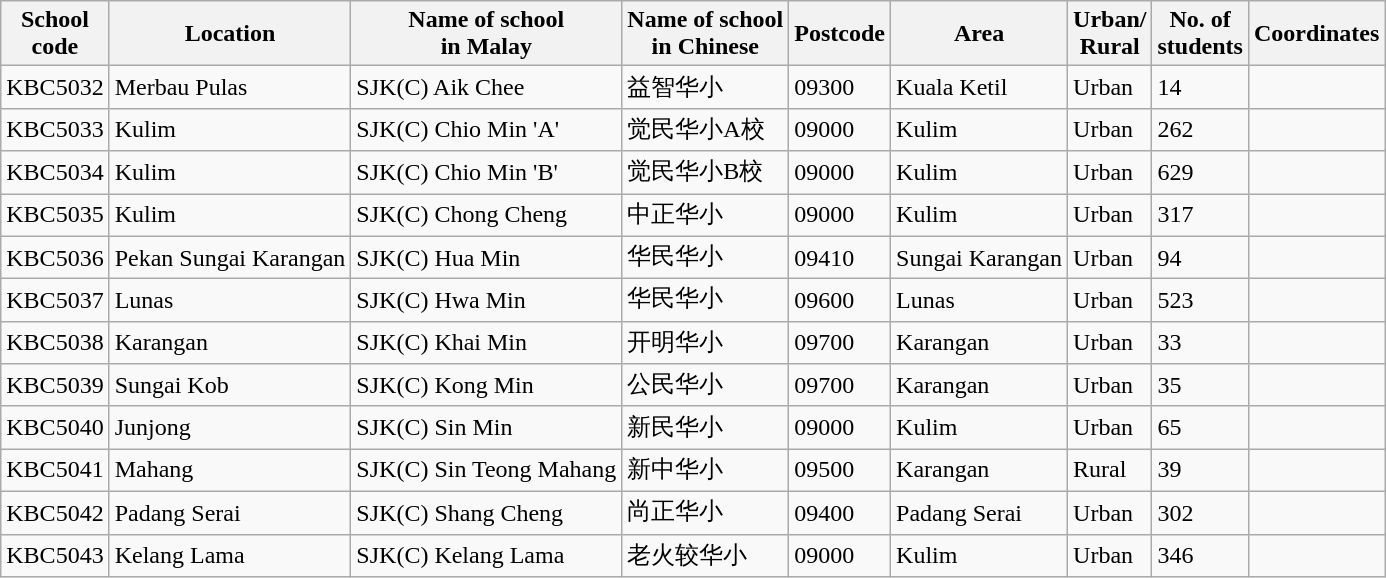<table class="wikitable sortable">
<tr>
<th>School<br>code</th>
<th>Location</th>
<th>Name of school<br>in Malay</th>
<th>Name of school<br>in Chinese</th>
<th>Postcode</th>
<th>Area</th>
<th>Urban/<br>Rural</th>
<th>No. of<br>students</th>
<th>Coordinates</th>
</tr>
<tr>
<td>KBC5032</td>
<td>Merbau Pulas</td>
<td>SJK(C) Aik Chee</td>
<td>益智华小</td>
<td>09300</td>
<td>Kuala Ketil</td>
<td>Urban</td>
<td>14</td>
<td></td>
</tr>
<tr>
<td>KBC5033</td>
<td>Kulim</td>
<td>SJK(C) Chio Min 'A'</td>
<td>觉民华小A校</td>
<td>09000</td>
<td>Kulim</td>
<td>Urban</td>
<td>262</td>
<td></td>
</tr>
<tr>
<td>KBC5034</td>
<td>Kulim</td>
<td>SJK(C) Chio Min 'B'</td>
<td>觉民华小B校</td>
<td>09000</td>
<td>Kulim</td>
<td>Urban</td>
<td>629</td>
<td></td>
</tr>
<tr>
<td>KBC5035</td>
<td>Kulim</td>
<td>SJK(C) Chong Cheng</td>
<td>中正华小</td>
<td>09000</td>
<td>Kulim</td>
<td>Urban</td>
<td>317</td>
<td></td>
</tr>
<tr>
<td>KBC5036</td>
<td>Pekan Sungai Karangan</td>
<td>SJK(C) Hua Min</td>
<td>华民华小</td>
<td>09410</td>
<td>Sungai Karangan</td>
<td>Urban</td>
<td>94</td>
<td></td>
</tr>
<tr>
<td>KBC5037</td>
<td>Lunas</td>
<td>SJK(C) Hwa Min</td>
<td>华民华小</td>
<td>09600</td>
<td>Lunas</td>
<td>Urban</td>
<td>523</td>
<td></td>
</tr>
<tr>
<td>KBC5038</td>
<td>Karangan</td>
<td>SJK(C) Khai Min</td>
<td>开明华小</td>
<td>09700</td>
<td>Karangan</td>
<td>Urban</td>
<td>33</td>
<td></td>
</tr>
<tr>
<td>KBC5039</td>
<td>Sungai Kob</td>
<td>SJK(C) Kong Min</td>
<td>公民华小</td>
<td>09700</td>
<td>Karangan</td>
<td>Urban</td>
<td>35</td>
<td></td>
</tr>
<tr>
<td>KBC5040</td>
<td>Junjong</td>
<td>SJK(C) Sin Min</td>
<td>新民华小</td>
<td>09000</td>
<td>Kulim</td>
<td>Urban</td>
<td>65</td>
<td></td>
</tr>
<tr>
<td>KBC5041</td>
<td>Mahang</td>
<td>SJK(C) Sin Teong Mahang</td>
<td>新中华小</td>
<td>09500</td>
<td>Karangan</td>
<td>Rural</td>
<td>39</td>
<td></td>
</tr>
<tr>
<td>KBC5042</td>
<td>Padang Serai</td>
<td>SJK(C) Shang Cheng</td>
<td>尚正华小</td>
<td>09400</td>
<td>Padang Serai</td>
<td>Urban</td>
<td>302</td>
<td></td>
</tr>
<tr>
<td>KBC5043</td>
<td>Kelang Lama</td>
<td>SJK(C) Kelang Lama</td>
<td>老火较华小</td>
<td>09000</td>
<td>Kulim</td>
<td>Urban</td>
<td>346</td>
<td></td>
</tr>
</table>
